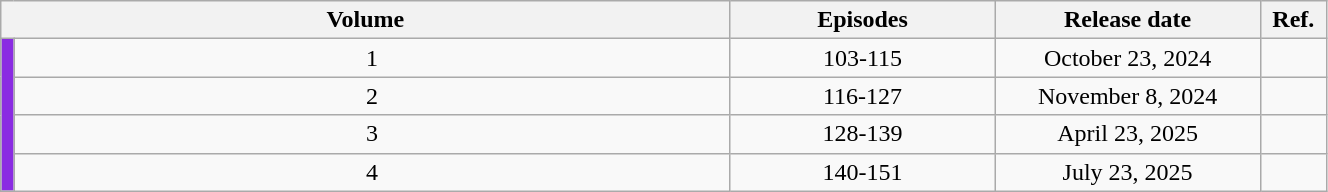<table class="wikitable" style="text-align: center; width: 70%;">
<tr>
<th colspan="2">Volume</th>
<th width="20%">Episodes</th>
<th width="20%">Release date</th>
<th width="5%">Ref.</th>
</tr>
<tr>
<td rowspan="4" width="1%" style="background: #8A2BE2;"></td>
<td>1</td>
<td>103-115</td>
<td>October 23, 2024</td>
<td></td>
</tr>
<tr>
<td>2</td>
<td>116-127</td>
<td>November 8, 2024</td>
<td></td>
</tr>
<tr>
<td>3</td>
<td>128-139</td>
<td>April 23, 2025</td>
<td></td>
</tr>
<tr>
<td>4</td>
<td>140-151</td>
<td>July 23, 2025</td>
<td></td>
</tr>
</table>
